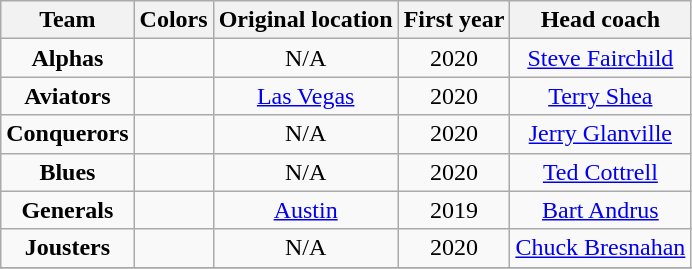<table class="wikitable sortable" style="text-align:center;">
<tr>
<th>Team</th>
<th>Colors</th>
<th>Original location</th>
<th>First year</th>
<th>Head coach</th>
</tr>
<tr>
<td><strong>Alphas</strong></td>
<td> </td>
<td>N/A</td>
<td style="text-align:center;">2020</td>
<td><a href='#'>Steve Fairchild</a></td>
</tr>
<tr>
<td><strong>Aviators</strong></td>
<td> </td>
<td><a href='#'>Las Vegas</a></td>
<td style="text-align:center;">2020<br></td>
<td><a href='#'>Terry Shea</a></td>
</tr>
<tr>
<td><strong>Conquerors</strong></td>
<td> </td>
<td>N/A</td>
<td style="text-align:center;">2020</td>
<td><a href='#'>Jerry Glanville</a></td>
</tr>
<tr>
<td><strong>Blues</strong></td>
<td> </td>
<td>N/A</td>
<td style="text-align:center;">2020</td>
<td><a href='#'>Ted Cottrell</a></td>
</tr>
<tr>
<td><strong>Generals</strong></td>
<td>  </td>
<td><a href='#'>Austin</a></td>
<td style="text-align:center;">2019</td>
<td><a href='#'>Bart Andrus</a></td>
</tr>
<tr>
<td><strong>Jousters</strong></td>
<td> </td>
<td>N/A</td>
<td style="text-align:center;">2020</td>
<td><a href='#'>Chuck Bresnahan</a></td>
</tr>
<tr>
</tr>
</table>
